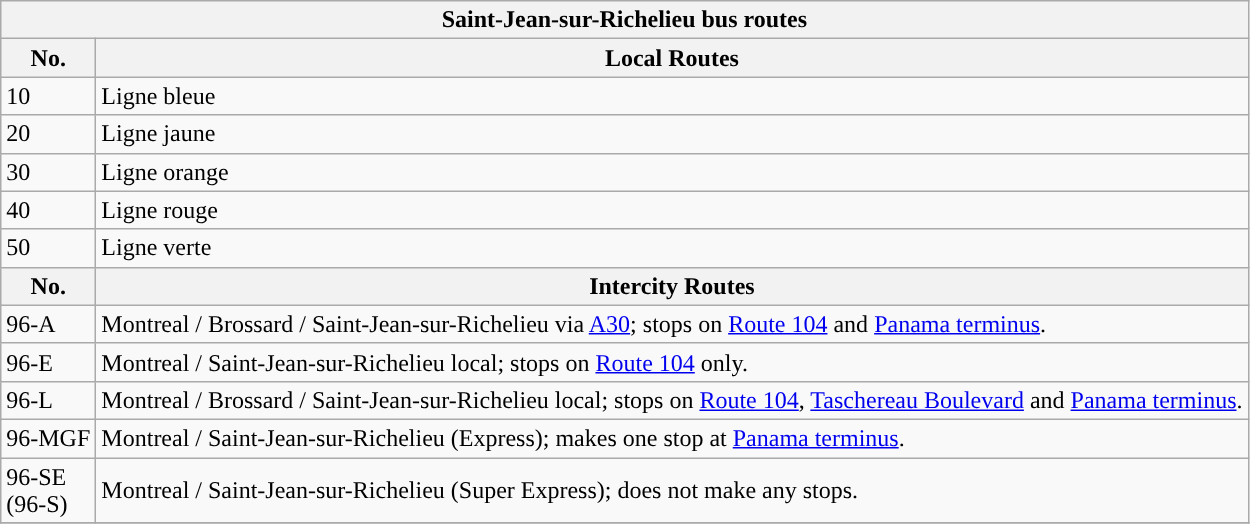<table class="wikitable">
<tr>
<th colspan=2 style="background: #">Saint-Jean-sur-Richelieu bus routes</th>
</tr>
<tr>
<th>No.</th>
<th>Local Routes</th>
</tr>
<tr>
<td>10</td>
<td>Ligne bleue</td>
</tr>
<tr>
<td>20</td>
<td>Ligne jaune</td>
</tr>
<tr>
<td>30</td>
<td>Ligne orange</td>
</tr>
<tr>
<td>40</td>
<td>Ligne rouge</td>
</tr>
<tr>
<td>50</td>
<td>Ligne verte</td>
</tr>
<tr>
<th>No.</th>
<th>Intercity Routes</th>
</tr>
<tr>
<td>96-A</td>
<td>Montreal / Brossard / Saint-Jean-sur-Richelieu via <a href='#'>A30</a>; stops on <a href='#'>Route 104</a> and <a href='#'>Panama terminus</a>.</td>
</tr>
<tr>
<td>96-E</td>
<td>Montreal / Saint-Jean-sur-Richelieu local; stops on <a href='#'>Route 104</a> only.</td>
</tr>
<tr>
<td>96-L</td>
<td>Montreal / Brossard / Saint-Jean-sur-Richelieu local; stops on <a href='#'>Route 104</a>, <a href='#'>Taschereau Boulevard</a> and <a href='#'>Panama terminus</a>.</td>
</tr>
<tr>
<td>96-MGF</td>
<td>Montreal / Saint-Jean-sur-Richelieu (Express); makes one stop at <a href='#'>Panama terminus</a>.</td>
</tr>
<tr>
<td>96-SE<br>(96-S)</td>
<td>Montreal / Saint-Jean-sur-Richelieu (Super Express); does not make any stops.</td>
</tr>
<tr>
</tr>
</table>
